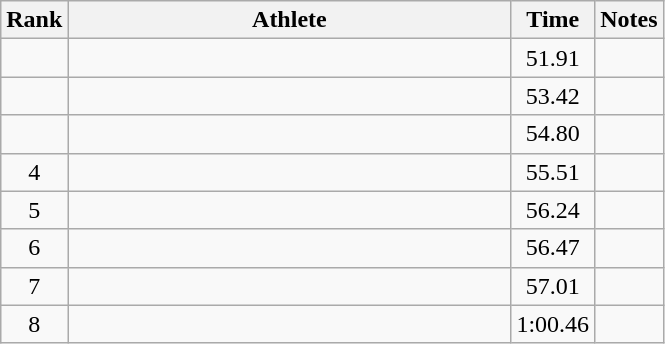<table class="wikitable" style="text-align:center">
<tr>
<th>Rank</th>
<th Style="width:18em">Athlete</th>
<th>Time</th>
<th>Notes</th>
</tr>
<tr>
<td></td>
<td style="text-align:left"></td>
<td>51.91</td>
<td></td>
</tr>
<tr>
<td></td>
<td style="text-align:left"></td>
<td>53.42</td>
<td></td>
</tr>
<tr>
<td></td>
<td style="text-align:left"></td>
<td>54.80</td>
<td></td>
</tr>
<tr>
<td>4</td>
<td style="text-align:left"></td>
<td>55.51</td>
<td></td>
</tr>
<tr>
<td>5</td>
<td style="text-align:left"></td>
<td>56.24</td>
<td></td>
</tr>
<tr>
<td>6</td>
<td style="text-align:left"></td>
<td>56.47</td>
<td></td>
</tr>
<tr>
<td>7</td>
<td style="text-align:left"></td>
<td>57.01</td>
<td></td>
</tr>
<tr>
<td>8</td>
<td style="text-align:left"></td>
<td>1:00.46</td>
<td></td>
</tr>
</table>
